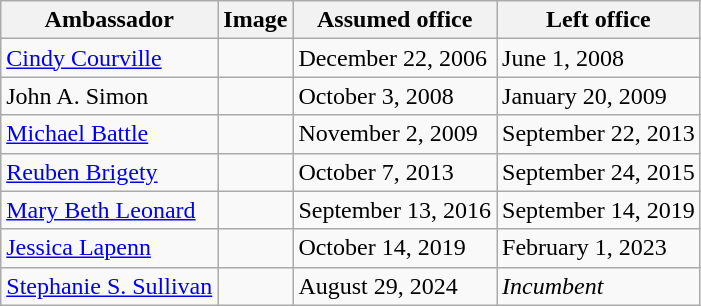<table class="wikitable">
<tr>
<th>Ambassador</th>
<th>Image</th>
<th>Assumed office</th>
<th>Left office</th>
</tr>
<tr>
<td><a href='#'>Cindy Courville</a></td>
<td></td>
<td>December 22, 2006</td>
<td>June 1, 2008</td>
</tr>
<tr>
<td>John A. Simon</td>
<td></td>
<td>October 3, 2008</td>
<td>January 20, 2009</td>
</tr>
<tr>
<td><a href='#'>Michael Battle</a></td>
<td></td>
<td>November 2, 2009</td>
<td>September 22, 2013</td>
</tr>
<tr>
<td><a href='#'>Reuben Brigety</a></td>
<td></td>
<td>October 7, 2013</td>
<td>September 24, 2015</td>
</tr>
<tr>
<td><a href='#'>Mary Beth Leonard</a></td>
<td></td>
<td>September 13, 2016</td>
<td>September 14, 2019</td>
</tr>
<tr>
<td><a href='#'>Jessica Lapenn</a></td>
<td></td>
<td>October 14, 2019</td>
<td>February 1, 2023</td>
</tr>
<tr>
<td><a href='#'>Stephanie S. Sullivan</a></td>
<td></td>
<td>August 29, 2024</td>
<td><em>Incumbent</em></td>
</tr>
</table>
